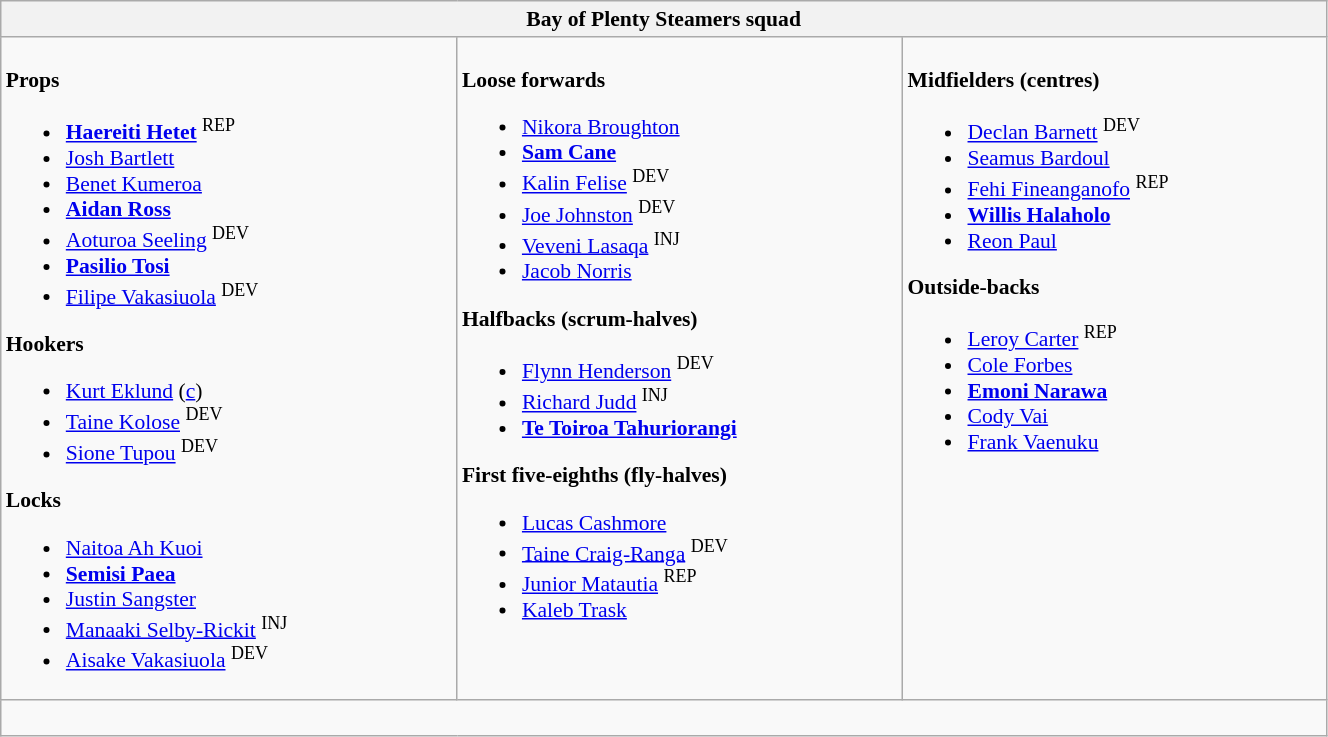<table class="wikitable" style="text-align:left; font-size:90%; width:70%">
<tr>
<th colspan="100%">Bay of Plenty Steamers squad</th>
</tr>
<tr valign="top">
<td><br><strong>Props</strong><ul><li> <strong><a href='#'>Haereiti Hetet</a></strong> <sup>REP</sup> </li><li> <a href='#'>Josh Bartlett</a></li><li> <a href='#'>Benet Kumeroa</a></li><li> <strong><a href='#'>Aidan Ross</a></strong></li><li> <a href='#'>Aoturoa Seeling</a> <sup>DEV</sup></li><li> <strong><a href='#'>Pasilio Tosi</a></strong></li><li> <a href='#'>Filipe Vakasiuola</a> <sup>DEV</sup></li></ul><strong>Hookers</strong><ul><li> <a href='#'>Kurt Eklund</a> (<a href='#'>c</a>)</li><li> <a href='#'>Taine Kolose</a> <sup>DEV</sup></li><li> <a href='#'>Sione Tupou</a> <sup>DEV</sup></li></ul><strong>Locks</strong><ul><li> <a href='#'>Naitoa Ah Kuoi</a></li><li> <strong><a href='#'>Semisi Paea</a></strong></li><li> <a href='#'>Justin Sangster</a></li><li> <a href='#'>Manaaki Selby-Rickit</a> <sup>INJ</sup></li><li> <a href='#'>Aisake Vakasiuola</a> <sup>DEV</sup></li></ul></td>
<td><br><strong>Loose forwards</strong><ul><li> <a href='#'>Nikora Broughton</a></li><li> <strong><a href='#'>Sam Cane</a></strong></li><li> <a href='#'>Kalin Felise</a> <sup>DEV</sup></li><li> <a href='#'>Joe Johnston</a> <sup>DEV</sup></li><li> <a href='#'>Veveni Lasaqa</a> <sup>INJ</sup></li><li> <a href='#'>Jacob Norris</a></li></ul><strong>Halfbacks (scrum-halves)</strong><ul><li> <a href='#'>Flynn Henderson</a> <sup>DEV</sup></li><li> <a href='#'>Richard Judd</a> <sup>INJ</sup></li><li> <strong><a href='#'>Te Toiroa Tahuriorangi</a></strong></li></ul><strong>First five-eighths (fly-halves)</strong><ul><li> <a href='#'>Lucas Cashmore</a></li><li> <a href='#'>Taine Craig-Ranga</a> <sup>DEV</sup></li><li> <a href='#'>Junior Matautia</a> <sup>REP</sup> </li><li> <a href='#'>Kaleb Trask</a></li></ul></td>
<td><br><strong>Midfielders (centres)</strong><ul><li> <a href='#'>Declan Barnett</a> <sup>DEV</sup></li><li> <a href='#'>Seamus Bardoul</a></li><li> <a href='#'>Fehi Fineanganofo</a> <sup>REP</sup> </li><li> <strong><a href='#'>Willis Halaholo</a></strong></li><li> <a href='#'>Reon Paul</a></li></ul><strong>Outside-backs</strong><ul><li> <a href='#'>Leroy Carter</a> <sup>REP</sup> </li><li> <a href='#'>Cole Forbes</a></li><li> <strong><a href='#'>Emoni Narawa</a></strong></li><li> <a href='#'>Cody Vai</a></li><li> <a href='#'>Frank Vaenuku</a></li></ul></td>
</tr>
<tr>
<td colspan="100%" style="text-align:center;"><br></td>
</tr>
</table>
